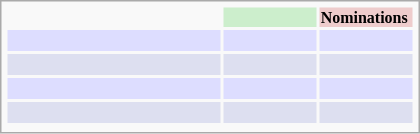<table class="infobox" style="width: 25em; text-align: left; font-size: 70%; vertical-align: middle">
<tr>
<th style="vertical-align: middle;"></th>
<th style="background:#cceecc; font-size:8pt;" width="60px"></th>
<th style="background:#eecccc; font-size:8pt;" width="60px">Nominations</th>
</tr>
<tr bgcolor="#ddddff">
<td style="text-align:center;"><br></td>
<td></td>
<td></td>
</tr>
<tr bgcolor="#dddff">
<td style="text-align:center;"><br></td>
<td></td>
<td></td>
</tr>
<tr bgcolor="#ddddff">
<td style="text-align:center;"><br></td>
<td></td>
<td></td>
</tr>
<tr bgcolor="#dddff">
<td style="text-align:center;"><br></td>
<td></td>
<td></td>
</tr>
<tr>
</tr>
</table>
